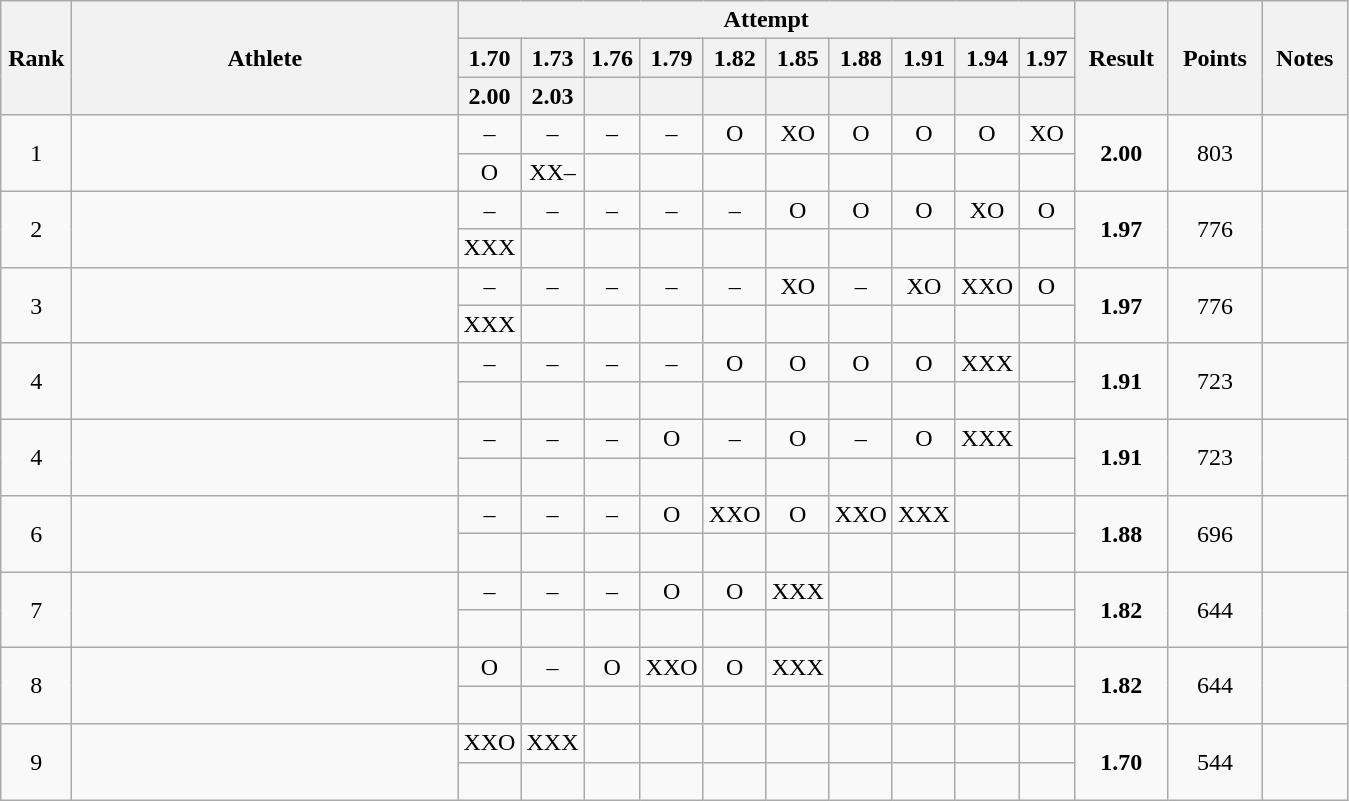<table class="wikitable" style="text-align:center">
<tr>
<th rowspan=3 width=40>Rank</th>
<th rowspan=3 width=250>Athlete</th>
<th colspan=10>Attempt</th>
<th rowspan=3 width=55>Result</th>
<th rowspan=3 width=55>Points</th>
<th rowspan=3 width=50>Notes</th>
</tr>
<tr>
<th width=30>1.70</th>
<th width=30>1.73</th>
<th width=30>1.76</th>
<th width=30>1.79</th>
<th width=30>1.82</th>
<th width=30>1.85</th>
<th width=30>1.88</th>
<th width=30>1.91</th>
<th width=30>1.94</th>
<th width=30>1.97</th>
</tr>
<tr>
<th>2.00</th>
<th>2.03</th>
<th></th>
<th></th>
<th></th>
<th></th>
<th></th>
<th></th>
<th></th>
<th></th>
</tr>
<tr>
<td rowspan=2>1</td>
<td rowspan=2 align=left></td>
<td>–</td>
<td>–</td>
<td>–</td>
<td>–</td>
<td>O</td>
<td>XO</td>
<td>O</td>
<td>O</td>
<td>O</td>
<td>XO</td>
<td rowspan=2><strong>2.00</strong></td>
<td rowspan=2>803</td>
<td rowspan=2></td>
</tr>
<tr>
<td>O</td>
<td>XX–</td>
<td></td>
<td></td>
<td></td>
<td></td>
<td></td>
<td></td>
<td></td>
<td></td>
</tr>
<tr>
<td rowspan=2>2</td>
<td rowspan=2 align=left></td>
<td>–</td>
<td>–</td>
<td>–</td>
<td>–</td>
<td>–</td>
<td>O</td>
<td>O</td>
<td>O</td>
<td>XO</td>
<td>O</td>
<td rowspan=2><strong>1.97</strong></td>
<td rowspan=2>776</td>
<td rowspan=2></td>
</tr>
<tr>
<td>XXX</td>
<td></td>
<td></td>
<td></td>
<td></td>
<td></td>
<td></td>
<td></td>
<td></td>
<td></td>
</tr>
<tr>
<td rowspan=2>3</td>
<td rowspan=2 align=left></td>
<td>–</td>
<td>–</td>
<td>–</td>
<td>–</td>
<td>–</td>
<td>XO</td>
<td>–</td>
<td>XO</td>
<td>XXO</td>
<td>O</td>
<td rowspan=2><strong>1.97</strong></td>
<td rowspan=2>776</td>
<td rowspan=2></td>
</tr>
<tr>
<td>XXX</td>
<td></td>
<td></td>
<td></td>
<td></td>
<td></td>
<td></td>
<td></td>
<td></td>
<td></td>
</tr>
<tr>
<td rowspan=2>4</td>
<td rowspan=2 align=left></td>
<td>–</td>
<td>–</td>
<td>–</td>
<td>–</td>
<td>O</td>
<td>O</td>
<td>O</td>
<td>O</td>
<td>XXX</td>
<td></td>
<td rowspan=2><strong>1.91</strong></td>
<td rowspan=2>723</td>
<td rowspan=2></td>
</tr>
<tr>
<td> </td>
<td></td>
<td></td>
<td></td>
<td></td>
<td></td>
<td></td>
<td></td>
<td></td>
<td></td>
</tr>
<tr>
<td rowspan=2>4</td>
<td rowspan=2 align=left></td>
<td>–</td>
<td>–</td>
<td>–</td>
<td>O</td>
<td>–</td>
<td>O</td>
<td>–</td>
<td>O</td>
<td>XXX</td>
<td></td>
<td rowspan=2><strong>1.91</strong></td>
<td rowspan=2>723</td>
<td rowspan=2></td>
</tr>
<tr>
<td> </td>
<td></td>
<td></td>
<td></td>
<td></td>
<td></td>
<td></td>
<td></td>
<td></td>
<td></td>
</tr>
<tr>
<td rowspan=2>6</td>
<td rowspan=2 align=left></td>
<td>–</td>
<td>–</td>
<td>–</td>
<td>O</td>
<td>XXO</td>
<td>O</td>
<td>XXO</td>
<td>XXX</td>
<td></td>
<td></td>
<td rowspan=2><strong>1.88</strong></td>
<td rowspan=2>696</td>
<td rowspan=2></td>
</tr>
<tr>
<td> </td>
<td></td>
<td></td>
<td></td>
<td></td>
<td></td>
<td></td>
<td></td>
<td></td>
<td></td>
</tr>
<tr>
<td rowspan=2>7</td>
<td rowspan=2 align=left></td>
<td>–</td>
<td>–</td>
<td>–</td>
<td>O</td>
<td>O</td>
<td>XXX</td>
<td></td>
<td></td>
<td></td>
<td></td>
<td rowspan=2><strong>1.82</strong></td>
<td rowspan=2>644</td>
<td rowspan=2></td>
</tr>
<tr>
<td> </td>
<td></td>
<td></td>
<td></td>
<td></td>
<td></td>
<td></td>
<td></td>
<td></td>
<td></td>
</tr>
<tr>
<td rowspan=2>8</td>
<td rowspan=2 align=left></td>
<td>O</td>
<td>–</td>
<td>O</td>
<td>XXO</td>
<td>O</td>
<td>XXX</td>
<td></td>
<td></td>
<td></td>
<td></td>
<td rowspan=2><strong>1.82</strong></td>
<td rowspan=2>644</td>
<td rowspan=2></td>
</tr>
<tr>
<td> </td>
<td></td>
<td></td>
<td></td>
<td></td>
<td></td>
<td></td>
<td></td>
<td></td>
<td></td>
</tr>
<tr>
<td rowspan=2>9</td>
<td rowspan=2 align=left></td>
<td>XXO</td>
<td>XXX</td>
<td></td>
<td></td>
<td></td>
<td></td>
<td></td>
<td></td>
<td></td>
<td></td>
<td rowspan=2><strong>1.70</strong></td>
<td rowspan=2>544</td>
<td rowspan=2></td>
</tr>
<tr>
<td> </td>
<td></td>
<td></td>
<td></td>
<td></td>
<td></td>
<td></td>
<td></td>
<td></td>
<td></td>
</tr>
</table>
